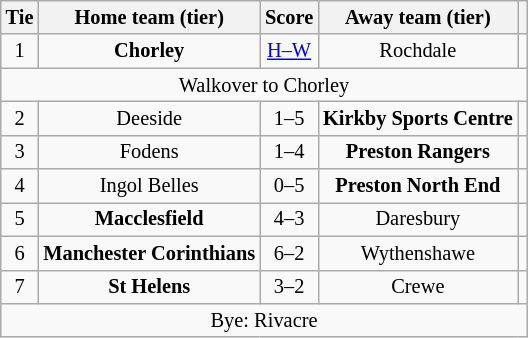<table class="wikitable" style="text-align:center; font-size:85%">
<tr>
<th>Tie</th>
<th>Home team (tier)</th>
<th>Score</th>
<th>Away team (tier)</th>
<th></th>
</tr>
<tr>
<td align="center">1</td>
<td><strong>Chorley</strong></td>
<td align="center"><a href='#'>H–W</a></td>
<td>Rochdale</td>
<td></td>
</tr>
<tr>
<td colspan="5" align="center">Walkover to Chorley</td>
</tr>
<tr>
<td align="center">2</td>
<td>Deeside</td>
<td align="center">1–5</td>
<td><strong>Kirkby Sports Centre</strong></td>
<td></td>
</tr>
<tr>
<td align="center">3</td>
<td>Fodens</td>
<td align="center">1–4</td>
<td><strong>Preston Rangers</strong></td>
<td></td>
</tr>
<tr>
<td align="center">4</td>
<td>Ingol Belles</td>
<td align="center">0–5 </td>
<td><strong>Preston North End</strong></td>
<td></td>
</tr>
<tr>
<td align="center">5</td>
<td><strong>Macclesfield</strong></td>
<td align="center">4–3</td>
<td>Daresbury</td>
<td></td>
</tr>
<tr>
<td align="center">6</td>
<td><strong>Manchester Corinthians</strong></td>
<td align="center">6–2</td>
<td>Wythenshawe</td>
<td></td>
</tr>
<tr>
<td align="center">7</td>
<td><strong>St Helens</strong></td>
<td align="center">3–2</td>
<td>Crewe</td>
<td></td>
</tr>
<tr>
<td colspan="5" align="center">Bye: Rivacre</td>
</tr>
</table>
